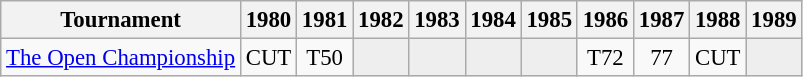<table class="wikitable" style="font-size:95%;text-align:center;">
<tr>
<th>Tournament</th>
<th>1980</th>
<th>1981</th>
<th>1982</th>
<th>1983</th>
<th>1984</th>
<th>1985</th>
<th>1986</th>
<th>1987</th>
<th>1988</th>
<th>1989</th>
</tr>
<tr>
<td align=left><a href='#'>The Open Championship</a></td>
<td>CUT</td>
<td>T50</td>
<td style="background:#eeeeee;"></td>
<td style="background:#eeeeee;"></td>
<td style="background:#eeeeee;"></td>
<td style="background:#eeeeee;"></td>
<td>T72</td>
<td>77</td>
<td>CUT</td>
<td style="background:#eeeeee;"></td>
</tr>
</table>
